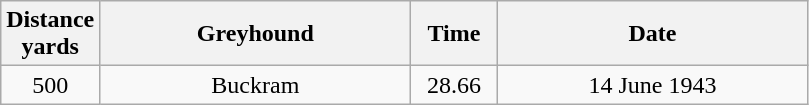<table class="wikitable" style="font-size: 100%">
<tr>
<th width=50>Distance <br>yards</th>
<th width=200>Greyhound</th>
<th width=50>Time</th>
<th width=200>Date</th>
</tr>
<tr align=center>
<td>500</td>
<td>Buckram</td>
<td>28.66</td>
<td>14 June 1943</td>
</tr>
</table>
